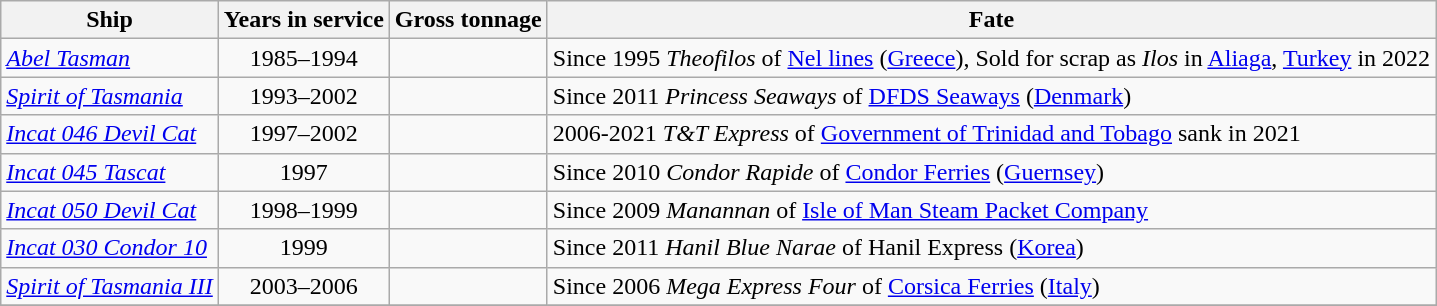<table class="wikitable">
<tr>
<th>Ship</th>
<th>Years in service</th>
<th>Gross tonnage</th>
<th>Fate</th>
</tr>
<tr>
<td><a href='#'><em>Abel Tasman</em></a></td>
<td align="Center">1985–1994</td>
<td align="Center"></td>
<td>Since 1995 <em>Theofilos</em> of <a href='#'>Nel lines</a> (<a href='#'>Greece</a>), Sold for scrap as <em>Ilos</em> in <a href='#'>Aliaga</a>, <a href='#'>Turkey</a> in 2022</td>
</tr>
<tr>
<td><a href='#'><em>Spirit of Tasmania</em></a></td>
<td align="Center">1993–2002</td>
<td align="Center"></td>
<td>Since 2011 <em>Princess Seaways</em> of <a href='#'>DFDS Seaways</a> (<a href='#'>Denmark</a>)</td>
</tr>
<tr>
<td><a href='#'><em>Incat 046 Devil Cat</em></a></td>
<td align="Center">1997–2002</td>
<td align="Center"></td>
<td>2006-2021 <em>T&T Express</em> of <a href='#'>Government of Trinidad and Tobago</a> sank in 2021</td>
</tr>
<tr>
<td><a href='#'><em>Incat 045 Tascat</em></a></td>
<td align="Center">1997</td>
<td align="Center"></td>
<td>Since 2010 <em>Condor Rapide</em> of <a href='#'>Condor Ferries</a> (<a href='#'>Guernsey</a>)</td>
</tr>
<tr>
<td><a href='#'><em>Incat 050 Devil Cat</em></a></td>
<td align="Center">1998–1999</td>
<td align="Center"></td>
<td>Since 2009 <em>Manannan</em> of <a href='#'>Isle of Man Steam Packet Company</a></td>
</tr>
<tr>
<td><a href='#'><em>Incat 030 Condor 10</em></a></td>
<td align="Center">1999</td>
<td align="Center"></td>
<td>Since 2011 <em>Hanil Blue Narae</em> of Hanil Express (<a href='#'>Korea</a>)</td>
</tr>
<tr>
<td><em><a href='#'>Spirit of Tasmania III</a></em></td>
<td align="Center">2003–2006</td>
<td align="Center"></td>
<td>Since 2006 <em>Mega Express Four</em> of <a href='#'>Corsica Ferries</a> (<a href='#'>Italy</a>)</td>
</tr>
<tr>
</tr>
</table>
